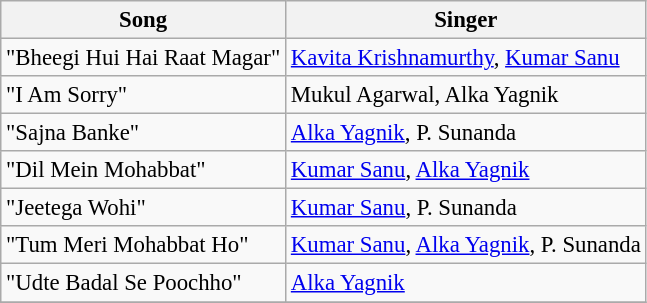<table class="wikitable" style="font-size:95%;">
<tr>
<th>Song</th>
<th>Singer</th>
</tr>
<tr>
<td>"Bheegi Hui Hai Raat Magar"</td>
<td><a href='#'>Kavita Krishnamurthy</a>, <a href='#'>Kumar Sanu</a></td>
</tr>
<tr>
<td>"I Am Sorry"</td>
<td>Mukul Agarwal, Alka Yagnik</td>
</tr>
<tr>
<td>"Sajna Banke"</td>
<td><a href='#'>Alka Yagnik</a>, P. Sunanda</td>
</tr>
<tr>
<td>"Dil Mein Mohabbat"</td>
<td><a href='#'>Kumar Sanu</a>, <a href='#'>Alka Yagnik</a></td>
</tr>
<tr>
<td>"Jeetega Wohi"</td>
<td><a href='#'>Kumar Sanu</a>, P. Sunanda</td>
</tr>
<tr>
<td>"Tum Meri Mohabbat Ho"</td>
<td><a href='#'>Kumar Sanu</a>, <a href='#'>Alka Yagnik</a>, P. Sunanda</td>
</tr>
<tr>
<td>"Udte Badal Se Poochho"</td>
<td><a href='#'>Alka Yagnik</a></td>
</tr>
<tr>
</tr>
</table>
